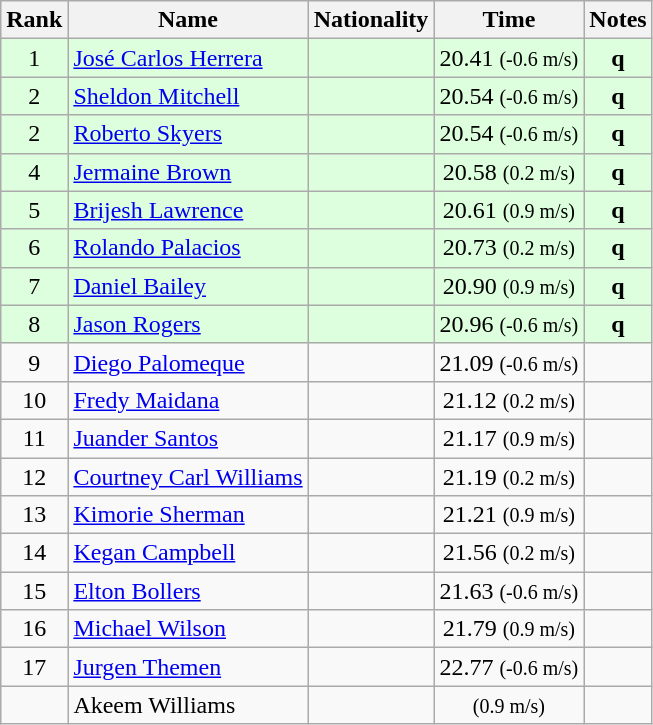<table class="wikitable sortable" style="text-align:center">
<tr>
<th>Rank</th>
<th>Name</th>
<th>Nationality</th>
<th>Time</th>
<th>Notes</th>
</tr>
<tr bgcolor=ddffdd>
<td>1</td>
<td align=left><a href='#'>José Carlos Herrera</a></td>
<td></td>
<td>20.41 <small>(-0.6 m/s)</small></td>
<td><strong>q</strong></td>
</tr>
<tr bgcolor=ddffdd>
<td>2</td>
<td align=left><a href='#'>Sheldon Mitchell</a></td>
<td></td>
<td>20.54 <small>(-0.6 m/s)</small></td>
<td><strong>q</strong></td>
</tr>
<tr bgcolor=ddffdd>
<td>2</td>
<td align=left><a href='#'>Roberto Skyers</a></td>
<td></td>
<td>20.54 <small>(-0.6 m/s)</small></td>
<td><strong>q</strong></td>
</tr>
<tr bgcolor=ddffdd>
<td>4</td>
<td align=left><a href='#'>Jermaine Brown</a></td>
<td></td>
<td>20.58 <small>(0.2 m/s)</small></td>
<td><strong>q</strong></td>
</tr>
<tr bgcolor=ddffdd>
<td>5</td>
<td align=left><a href='#'>Brijesh Lawrence</a></td>
<td></td>
<td>20.61 <small>(0.9 m/s)</small></td>
<td><strong>q</strong></td>
</tr>
<tr bgcolor=ddffdd>
<td>6</td>
<td align=left><a href='#'>Rolando Palacios</a></td>
<td></td>
<td>20.73 <small>(0.2 m/s)</small></td>
<td><strong>q</strong></td>
</tr>
<tr bgcolor=ddffdd>
<td>7</td>
<td align=left><a href='#'>Daniel Bailey</a></td>
<td></td>
<td>20.90 <small>(0.9 m/s)</small></td>
<td><strong>q</strong></td>
</tr>
<tr bgcolor=ddffdd>
<td>8</td>
<td align=left><a href='#'>Jason Rogers</a></td>
<td></td>
<td>20.96 <small>(-0.6 m/s)</small></td>
<td><strong>q</strong></td>
</tr>
<tr>
<td>9</td>
<td align=left><a href='#'>Diego Palomeque</a></td>
<td></td>
<td>21.09 <small>(-0.6 m/s)</small></td>
<td></td>
</tr>
<tr>
<td>10</td>
<td align=left><a href='#'>Fredy Maidana</a></td>
<td></td>
<td>21.12 <small>(0.2 m/s)</small></td>
<td></td>
</tr>
<tr>
<td>11</td>
<td align=left><a href='#'>Juander Santos</a></td>
<td></td>
<td>21.17 <small>(0.9 m/s)</small></td>
<td></td>
</tr>
<tr>
<td>12</td>
<td align=left><a href='#'>Courtney Carl Williams</a></td>
<td></td>
<td>21.19 <small>(0.2 m/s)</small></td>
<td></td>
</tr>
<tr>
<td>13</td>
<td align=left><a href='#'>Kimorie Sherman</a></td>
<td></td>
<td>21.21 <small>(0.9 m/s)</small></td>
<td></td>
</tr>
<tr>
<td>14</td>
<td align=left><a href='#'>Kegan Campbell</a></td>
<td></td>
<td>21.56 <small>(0.2 m/s)</small></td>
<td></td>
</tr>
<tr>
<td>15</td>
<td align=left><a href='#'>Elton Bollers</a></td>
<td></td>
<td>21.63 <small>(-0.6 m/s)</small></td>
<td></td>
</tr>
<tr>
<td>16</td>
<td align=left><a href='#'>Michael Wilson</a></td>
<td></td>
<td>21.79 <small>(0.9 m/s)</small></td>
<td></td>
</tr>
<tr>
<td>17</td>
<td align=left><a href='#'>Jurgen Themen</a></td>
<td></td>
<td>22.77 <small>(-0.6 m/s)</small></td>
<td></td>
</tr>
<tr>
<td></td>
<td align=left>Akeem Williams</td>
<td></td>
<td> <small>(0.9 m/s)</small></td>
<td></td>
</tr>
</table>
